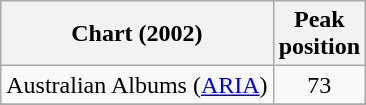<table class="wikitable sortable">
<tr>
<th>Chart (2002)</th>
<th>Peak<br>position</th>
</tr>
<tr>
<td>Australian Albums (<a href='#'>ARIA</a>)</td>
<td align="center">73</td>
</tr>
<tr>
</tr>
<tr>
</tr>
<tr>
</tr>
<tr>
</tr>
<tr>
</tr>
</table>
